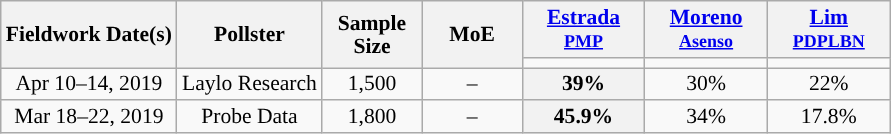<table class="wikitable" style="text-align:center;font-size:90%;line-height:15px">
<tr>
<th rowspan="2">Fieldwork Date(s)</th>
<th rowspan="2">Pollster</th>
<th rowspan="2" style="width:60px;">Sample Size</th>
<th rowspan="2" style="width:60px;">MoE</th>
<th style="width:75px;"><a href='#'>Estrada</a><br><small><a href='#'>PMP</a></small></th>
<th style="width:75px;"><a href='#'>Moreno</a><br><small><a href='#'>Asenso</a></small></th>
<th style="width:75px;"><a href='#'>Lim</a><br><small><a href='#'>PDPLBN</a></small></th>
</tr>
<tr>
<td style="background:"></td>
<td style="background:"></td>
<td style="background:"></td>
</tr>
<tr>
<td>Apr 10–14, 2019</td>
<td>Laylo Research</td>
<td>1,500</td>
<td>–</td>
<th style="background-color:#">39%</th>
<td>30%</td>
<td>22%</td>
</tr>
<tr>
<td>Mar 18–22, 2019</td>
<td>Probe Data</td>
<td>1,800</td>
<td>–</td>
<th style="background-color:#">45.9%</th>
<td>34%</td>
<td>17.8%</td>
</tr>
</table>
